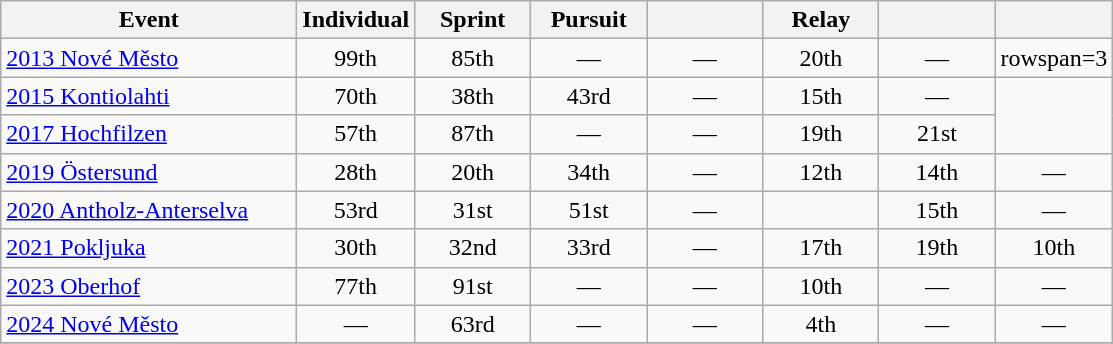<table class="wikitable" style="text-align: center;">
<tr ">
<th style="width:190px;">Event</th>
<th style="width:70px;">Individual</th>
<th style="width:70px;">Sprint</th>
<th style="width:70px;">Pursuit</th>
<th style="width:70px;"></th>
<th style="width:70px;">Relay</th>
<th style="width:70px;"></th>
<th style="width:70px;"></th>
</tr>
<tr>
<td align=left> <a href='#'>2013 Nové Město</a></td>
<td>99th</td>
<td>85th</td>
<td>—</td>
<td>—</td>
<td>20th</td>
<td>—</td>
<td>rowspan=3 </td>
</tr>
<tr>
<td align=left> <a href='#'>2015 Kontiolahti</a></td>
<td>70th</td>
<td>38th</td>
<td>43rd</td>
<td>—</td>
<td>15th</td>
<td>—</td>
</tr>
<tr>
<td align=left> <a href='#'>2017 Hochfilzen</a></td>
<td>57th</td>
<td>87th</td>
<td>—</td>
<td>—</td>
<td>19th</td>
<td>21st</td>
</tr>
<tr>
<td align=left> <a href='#'>2019 Östersund</a></td>
<td>28th</td>
<td>20th</td>
<td>34th</td>
<td>—</td>
<td>12th</td>
<td>14th</td>
<td>—</td>
</tr>
<tr>
<td align=left> <a href='#'>2020 Antholz-Anterselva</a></td>
<td>53rd</td>
<td>31st</td>
<td>51st</td>
<td>—</td>
<td></td>
<td>15th</td>
<td>—</td>
</tr>
<tr>
<td align=left> <a href='#'>2021 Pokljuka</a></td>
<td>30th</td>
<td>32nd</td>
<td>33rd</td>
<td>—</td>
<td>17th</td>
<td>19th</td>
<td>10th</td>
</tr>
<tr>
<td align=left> <a href='#'>2023 Oberhof</a></td>
<td>77th</td>
<td>91st</td>
<td>—</td>
<td>—</td>
<td>10th</td>
<td>—</td>
<td>—</td>
</tr>
<tr>
<td align=left> <a href='#'>2024 Nové Město</a></td>
<td>—</td>
<td>63rd</td>
<td>—</td>
<td>—</td>
<td>4th</td>
<td>—</td>
<td>—</td>
</tr>
<tr>
</tr>
</table>
